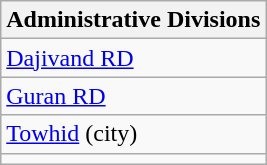<table class="wikitable">
<tr>
<th>Administrative Divisions</th>
</tr>
<tr>
<td><a href='#'>Dajivand RD</a></td>
</tr>
<tr>
<td><a href='#'>Guran RD</a></td>
</tr>
<tr>
<td><a href='#'>Towhid</a> (city)</td>
</tr>
<tr>
<td colspan=1></td>
</tr>
</table>
